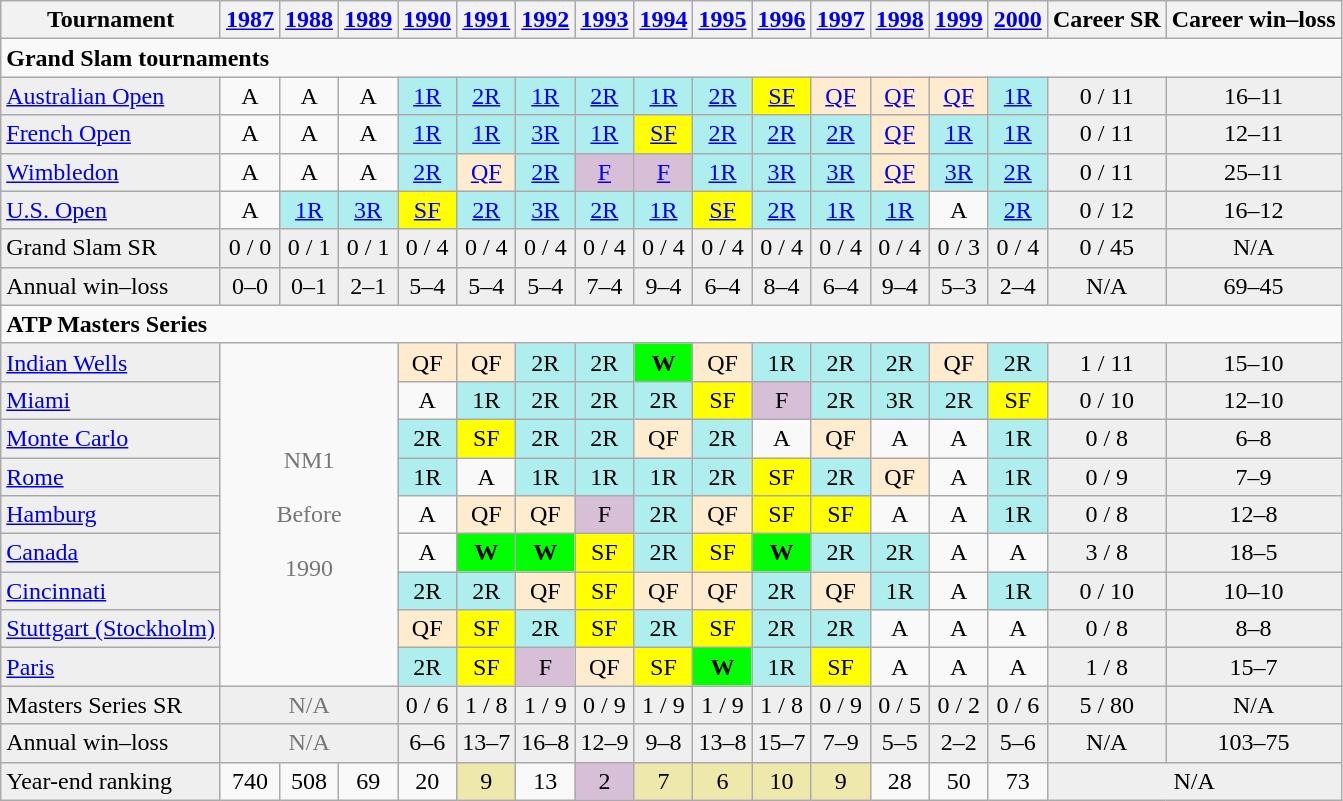<table class="wikitable">
<tr>
<th>Tournament</th>
<th><a href='#'>1987</a></th>
<th><a href='#'>1988</a></th>
<th><a href='#'>1989</a></th>
<th><a href='#'>1990</a></th>
<th><a href='#'>1991</a></th>
<th><a href='#'>1992</a></th>
<th><a href='#'>1993</a></th>
<th><a href='#'>1994</a></th>
<th><a href='#'>1995</a></th>
<th><a href='#'>1996</a></th>
<th><a href='#'>1997</a></th>
<th><a href='#'>1998</a></th>
<th><a href='#'>1999</a></th>
<th><a href='#'>2000</a></th>
<th>Career SR</th>
<th>Career win–loss</th>
</tr>
<tr>
<td colspan="17"><strong>Grand Slam tournaments</strong></td>
</tr>
<tr>
<td bgcolor="#efefef"><a href='#'>Australian Open</a></td>
<td align="center">A</td>
<td align="center">A</td>
<td align="center">A</td>
<td align="center" style="background:#afeeee;"><a href='#'>1R</a></td>
<td align="center" style="background:#afeeee;"><a href='#'>2R</a></td>
<td align="center" style="background:#afeeee;"><a href='#'>1R</a></td>
<td align="center" style="background:#afeeee;"><a href='#'>2R</a></td>
<td align="center" style="background:#afeeee;"><a href='#'>1R</a></td>
<td align="center" style="background:#afeeee;"><a href='#'>2R</a></td>
<td align="center" style="background:yellow;"><a href='#'>SF</a></td>
<td align="center" style="background:#ffebcd;"><a href='#'>QF</a></td>
<td align="center" style="background:#ffebcd;"><a href='#'>QF</a></td>
<td align="center" style="background:#ffebcd;"><a href='#'>QF</a></td>
<td align="center" style="background:#afeeee;"><a href='#'>1R</a></td>
<td align="center" style="background:#EFEFEF;">0 / 11</td>
<td align="center" style="background:#EFEFEF;">16–11</td>
</tr>
<tr>
<td bgcolor="#efefef"><a href='#'>French Open</a></td>
<td align="center">A</td>
<td align="center">A</td>
<td align="center">A</td>
<td align="center" style="background:#afeeee;"><a href='#'>1R</a></td>
<td align="center" style="background:#afeeee;"><a href='#'>1R</a></td>
<td align="center" style="background:#afeeee;"><a href='#'>3R</a></td>
<td align="center" style="background:#afeeee;"><a href='#'>1R</a></td>
<td align="center" style="background:yellow;"><a href='#'>SF</a></td>
<td align="center" style="background:#afeeee;"><a href='#'>2R</a></td>
<td align="center" style="background:#afeeee;"><a href='#'>2R</a></td>
<td align="center" style="background:#afeeee;"><a href='#'>2R</a></td>
<td align="center" style="background:#ffebcd;"><a href='#'>QF</a></td>
<td align="center" style="background:#afeeee;"><a href='#'>1R</a></td>
<td align="center" style="background:#afeeee;"><a href='#'>1R</a></td>
<td align="center" style="background:#EFEFEF;">0 / 11</td>
<td align="center" style="background:#EFEFEF;">12–11</td>
</tr>
<tr>
<td bgcolor="#efefef"><a href='#'>Wimbledon</a></td>
<td align="center">A</td>
<td align="center">A</td>
<td align="center">A</td>
<td align="center" style="background:#afeeee;"><a href='#'>2R</a></td>
<td align="center" style="background:#ffebcd;"><a href='#'>QF</a></td>
<td align="center" style="background:#afeeee;"><a href='#'>2R</a></td>
<td align="center" style="background:#D8BFD8;"><a href='#'>F</a></td>
<td align="center" style="background:#D8BFD8;"><a href='#'>F</a></td>
<td align="center" style="background:#afeeee;"><a href='#'>1R</a></td>
<td align="center" style="background:#afeeee;"><a href='#'>3R</a></td>
<td align="center" style="background:#afeeee;"><a href='#'>3R</a></td>
<td align="center" style="background:#ffebcd;"><a href='#'>QF</a></td>
<td align="center" style="background:#afeeee;"><a href='#'>3R</a></td>
<td align="center" style="background:#afeeee;"><a href='#'>2R</a></td>
<td align="center" style="background:#EFEFEF;">0 / 11</td>
<td align="center" style="background:#EFEFEF;">25–11</td>
</tr>
<tr>
<td bgcolor="#efefef"><a href='#'>U.S. Open</a></td>
<td align="center">A</td>
<td align="center" style="background:#afeeee;"><a href='#'>1R</a></td>
<td align="center" style="background:#afeeee;"><a href='#'>3R</a></td>
<td align="center" style="background:yellow;"><a href='#'>SF</a></td>
<td align="center" style="background:#afeeee;"><a href='#'>2R</a></td>
<td align="center" style="background:#afeeee;"><a href='#'>3R</a></td>
<td align="center" style="background:#afeeee;"><a href='#'>2R</a></td>
<td align="center" style="background:#afeeee;"><a href='#'>1R</a></td>
<td align="center" style="background:yellow;"><a href='#'>SF</a></td>
<td align="center" style="background:#afeeee;"><a href='#'>2R</a></td>
<td align="center" style="background:#afeeee;"><a href='#'>1R</a></td>
<td align="center" style="background:#afeeee;"><a href='#'>1R</a></td>
<td align="center">A</td>
<td align="center" style="background:#afeeee;"><a href='#'>2R</a></td>
<td align="center" style="background:#EFEFEF;">0 / 12</td>
<td align="center" style="background:#EFEFEF;">16–12</td>
</tr>
<tr bgcolor="#efefef">
<td>Grand Slam SR</td>
<td align="center">0 / 0</td>
<td align="center">0 / 1</td>
<td align="center">0 / 1</td>
<td align="center">0 / 4</td>
<td align="center">0 / 4</td>
<td align="center">0 / 4</td>
<td align="center">0 / 4</td>
<td align="center">0 / 4</td>
<td align="center">0 / 4</td>
<td align="center">0 / 4</td>
<td align="center">0 / 4</td>
<td align="center">0 / 4</td>
<td align="center">0 / 3</td>
<td align="center">0 / 4</td>
<td align="center">0 / 45</td>
<td align="center" style="background:#EFEFEF;">N/A</td>
</tr>
<tr>
<td style="background:#EFEFEF;">Annual win–loss</td>
<td align="center" style="background:#EFEFEF;">0–0</td>
<td align="center" style="background:#EFEFEF;">0–1</td>
<td align="center" style="background:#EFEFEF;">2–1</td>
<td align="center" style="background:#EFEFEF;">5–4</td>
<td align="center" style="background:#EFEFEF;">5–4</td>
<td align="center" style="background:#EFEFEF;">5–4</td>
<td align="center" style="background:#EFEFEF;">7–4</td>
<td align="center" style="background:#EFEFEF;">9–4</td>
<td align="center" style="background:#EFEFEF;">6–4</td>
<td align="center" style="background:#EFEFEF;">8–4</td>
<td align="center" style="background:#EFEFEF;">6–4</td>
<td align="center" style="background:#EFEFEF;">9–4</td>
<td align="center" style="background:#EFEFEF;">5–3</td>
<td align="center" style="background:#EFEFEF;">2–4</td>
<td align="center" style="background:#EFEFEF;">N/A</td>
<td align="center" style="background:#EFEFEF;">69–45</td>
</tr>
<tr>
<td colspan="17"><strong>ATP Masters Series</strong></td>
</tr>
<tr>
<td style="background:#EFEFEF;"><a href='#'>Indian Wells</a></td>
<td align="center" colspan="3" rowspan="9" style="color:#767676;">NM1<br><br>Before<br><br>1990</td>
<td align="center" style="background:#ffebcd;">QF</td>
<td align="center" style="background:#ffebcd;">QF</td>
<td align="center" style="background:#afeeee;">2R</td>
<td align="center" style="background:#afeeee;">2R</td>
<td align="center" style="background:#00ff00;"><strong>W</strong></td>
<td align="center" style="background:#ffebcd;">QF</td>
<td align="center" style="background:#afeeee;">1R</td>
<td align="center" style="background:#afeeee;">2R</td>
<td align="center" style="background:#afeeee;">2R</td>
<td align="center" style="background:#ffebcd;">QF</td>
<td align="center" style="background:#afeeee;">2R</td>
<td align="center" style="background:#EFEFEF;">1 / 11</td>
<td align="center" style="background:#EFEFEF;">15–10</td>
</tr>
<tr>
<td style="background:#EFEFEF;"><a href='#'>Miami</a></td>
<td align="center">A</td>
<td align="center" style="background:#afeeee;">1R</td>
<td align="center" style="background:#afeeee;">2R</td>
<td align="center" style="background:#afeeee;">2R</td>
<td align="center" style="background:#afeeee;">2R</td>
<td align="center" style="background:yellow;">SF</td>
<td align="center" style="background:#D8BFD8;">F</td>
<td align="center" style="background:#afeeee;">2R</td>
<td align="center" style="background:#afeeee;">3R</td>
<td align="center" style="background:#afeeee;">2R</td>
<td align="center" style="background:yellow;">SF</td>
<td align="center" style="background:#EFEFEF;">0 / 10</td>
<td align="center" style="background:#EFEFEF;">12–10</td>
</tr>
<tr>
<td style="background:#EFEFEF;"><a href='#'>Monte Carlo</a></td>
<td align="center" style="background:#afeeee;">2R</td>
<td align="center" style="background:yellow;">SF</td>
<td align="center" style="background:#afeeee;">2R</td>
<td align="center" style="background:#afeeee;">2R</td>
<td align="center" style="background:#ffebcd;">QF</td>
<td align="center" style="background:#afeeee;">2R</td>
<td align="center">A</td>
<td align="center" style="background:#ffebcd;">QF</td>
<td align="center">A</td>
<td align="center">A</td>
<td align="center" style="background:#afeeee;">1R</td>
<td align="center" style="background:#EFEFEF;">0 / 8</td>
<td align="center" style="background:#EFEFEF;">6–8</td>
</tr>
<tr>
<td style="background:#EFEFEF;"><a href='#'>Rome</a></td>
<td align="center" style="background:#afeeee;">1R</td>
<td align="center">A</td>
<td align="center" style="background:#afeeee;">1R</td>
<td align="center" style="background:#afeeee;">1R</td>
<td align="center" style="background:#afeeee;">1R</td>
<td align="center" style="background:#afeeee;">2R</td>
<td align="center" style="background:yellow;">SF</td>
<td align="center" style="background:#afeeee;">2R</td>
<td align="center" style="background:#ffebcd;">QF</td>
<td align="center">A</td>
<td align="center" style="background:#afeeee;">1R</td>
<td align="center" style="background:#EFEFEF;">0 / 9</td>
<td align="center" style="background:#EFEFEF;">7–9</td>
</tr>
<tr>
<td style="background:#EFEFEF;"><a href='#'>Hamburg</a></td>
<td align="center">A</td>
<td align="center" style="background:#ffebcd;">QF</td>
<td align="center" style="background:#ffebcd;">QF</td>
<td align="center" style="background:#D8BFD8;">F</td>
<td align="center" style="background:#afeeee;">2R</td>
<td align="center" style="background:#ffebcd;">QF</td>
<td align="center" style="background:yellow;">SF</td>
<td align="center" style="background:yellow;">SF</td>
<td align="center">A</td>
<td align="center">A</td>
<td align="center" style="background:#afeeee;">1R</td>
<td align="center" style="background:#EFEFEF;">0 / 8</td>
<td align="center" style="background:#EFEFEF;">12–8</td>
</tr>
<tr>
<td style="background:#EFEFEF;"><a href='#'>Canada</a></td>
<td align="center">A</td>
<td align="center" style="background:#00ff00;"><strong>W</strong></td>
<td align="center" style="background:#00ff00;"><strong>W</strong></td>
<td align="center" style="background:yellow;">SF</td>
<td align="center" style="background:#afeeee;">2R</td>
<td align="center" style="background:yellow;">SF</td>
<td align="center" style="background:#00ff00;"><strong>W</strong></td>
<td align="center" style="background:#afeeee;">2R</td>
<td align="center" style="background:#afeeee;">2R</td>
<td align="center">A</td>
<td align="center">A</td>
<td align="center" style="background:#EFEFEF;">3 / 8</td>
<td align="center" style="background:#EFEFEF;">18–5</td>
</tr>
<tr>
<td style="background:#EFEFEF;"><a href='#'>Cincinnati</a></td>
<td align="center" style="background:#afeeee;">2R</td>
<td align="center" style="background:#afeeee;">2R</td>
<td align="center" style="background:#ffebcd;">QF</td>
<td align="center" style="background:yellow;">SF</td>
<td align="center" style="background:#ffebcd;">QF</td>
<td align="center" style="background:#ffebcd;">QF</td>
<td align="center" style="background:#afeeee;">2R</td>
<td align="center" style="background:#ffebcd;">QF</td>
<td align="center" style="background:#afeeee;">1R</td>
<td align="center">A</td>
<td align="center" style="background:#afeeee;">1R</td>
<td align="center" style="background:#EFEFEF;">0 / 10</td>
<td align="center" style="background:#EFEFEF;">10–10</td>
</tr>
<tr>
<td style="background:#EFEFEF;"><a href='#'>Stuttgart (Stockholm)</a></td>
<td align="center" style="background:#ffebcd;">QF</td>
<td align="center" style="background:yellow;">SF</td>
<td align="center" style="background:#afeeee;">2R</td>
<td align="center" style="background:yellow;">SF</td>
<td align="center" style="background:#afeeee;">2R</td>
<td align="center" style="background:yellow;">SF</td>
<td align="center" style="background:#afeeee;">2R</td>
<td align="center" style="background:#afeeee;">2R</td>
<td align="center">A</td>
<td align="center">A</td>
<td align="center">A</td>
<td align="center" style="background:#EFEFEF;">0 / 8</td>
<td align="center" style="background:#EFEFEF;">8–8</td>
</tr>
<tr>
<td style="background:#EFEFEF;"><a href='#'>Paris</a></td>
<td align="center" style="background:#afeeee;">2R</td>
<td align="center" style="background:yellow;">SF</td>
<td align="center" style="background:#D8BFD8;">F</td>
<td align="center" style="background:#ffebcd;">QF</td>
<td align="center" style="background:yellow;">SF</td>
<td align="center" style="background:#00ff00;"><strong>W</strong></td>
<td align="center" style="background:#afeeee;">1R</td>
<td align="center" style="background:yellow;">SF</td>
<td align="center">A</td>
<td align="center">A</td>
<td align="center">A</td>
<td align="center" style="background:#EFEFEF;">1 / 8</td>
<td align="center" style="background:#EFEFEF;">15–7</td>
</tr>
<tr bgcolor="#efefef">
<td>Masters Series SR</td>
<td align="center" colspan="3" style="color:#767676;">N/A</td>
<td align="center">0 / 6</td>
<td align="center">1 / 8</td>
<td align="center">1 / 9</td>
<td align="center">0 / 9</td>
<td align="center">1 / 9</td>
<td align="center">1 / 9</td>
<td align="center">1 / 8</td>
<td align="center">0 / 9</td>
<td align="center">0 / 5</td>
<td align="center">0 / 2</td>
<td align="center">0 / 6</td>
<td align="center">5 / 80</td>
<td align="center" style="background:#EFEFEF;">N/A</td>
</tr>
<tr bgcolor="#efefef">
<td style="background:#EFEFEF;">Annual win–loss</td>
<td align="center" colspan="3" style="color:#767676;">N/A</td>
<td align="center" style="background:#EFEFEF;">6–6</td>
<td align="center" style="background:#EFEFEF;">13–7</td>
<td align="center" style="background:#EFEFEF;">16–8</td>
<td align="center" style="background:#EFEFEF;">12–9</td>
<td align="center" style="background:#EFEFEF;">9–8</td>
<td align="center" style="background:#EFEFEF;">13–8</td>
<td align="center" style="background:#EFEFEF;">15–7</td>
<td align="center" style="background:#EFEFEF;">7–9</td>
<td align="center" style="background:#EFEFEF;">5–5</td>
<td align="center" style="background:#EFEFEF;">2–2</td>
<td align="center" style="background:#EFEFEF;">5–6</td>
<td align="center" style="background:#EFEFEF;">N/A</td>
<td align="center" style="background:#EFEFEF;">103–75</td>
</tr>
<tr>
<td style="background:#EFEFEF;">Year-end ranking</td>
<td align="center">740</td>
<td align="center">508</td>
<td align="center">69</td>
<td align="center">20</td>
<td align="center" style="background:#EEE8AA;">9</td>
<td align="center">13</td>
<td align="center" style="background:#D8BFD8;">2</td>
<td align="center" style="background:#EEE8AA;">7</td>
<td align="center" style="background:#EEE8AA;">6</td>
<td align="center" style="background:#EEE8AA;">10</td>
<td align="center" style="background:#EEE8AA;">9</td>
<td align="center">28</td>
<td align="center">50</td>
<td align="center">73</td>
<td colspan=2 align="center" style="background:#EFEFEF;">N/A</td>
</tr>
</table>
